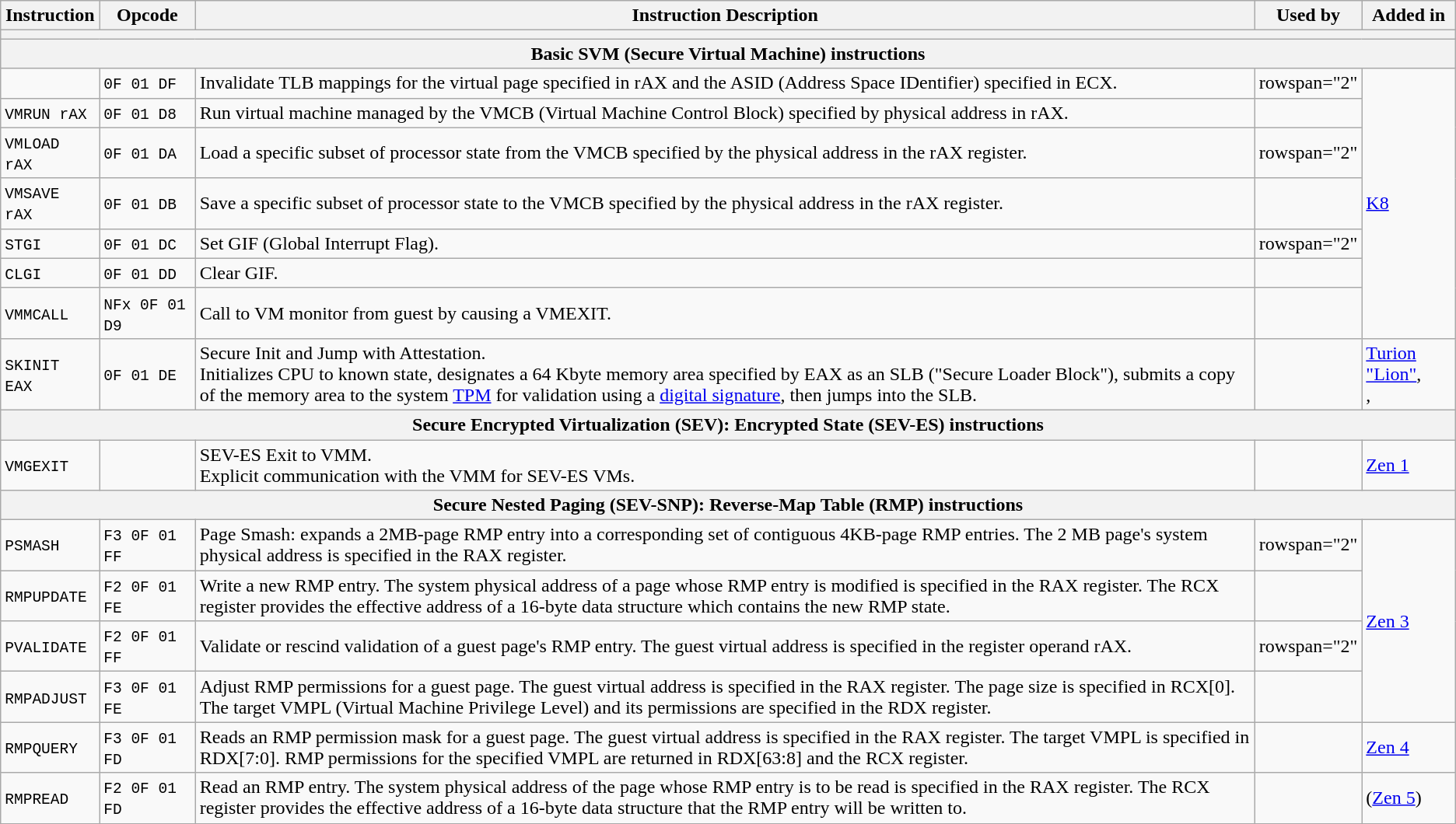<table class="wikitable sortable">
<tr>
<th>Instruction</th>
<th>Opcode</th>
<th>Instruction Description</th>
<th>Used by</th>
<th>Added in</th>
</tr>
<tr>
<th colspan="5"></th>
</tr>
<tr>
<th colspan="5">Basic SVM (Secure Virtual Machine) instructions</th>
</tr>
<tr>
<td></td>
<td><code>0F 01 DF</code></td>
<td>Invalidate TLB mappings for the virtual page specified in rAX and the ASID (Address Space IDentifier) specified in ECX.</td>
<td>rowspan="2" </td>
<td rowspan="7"><a href='#'>K8</a></td>
</tr>
<tr>
<td><code>VMRUN rAX</code></td>
<td><code>0F 01 D8</code></td>
<td>Run virtual machine managed by the VMCB (Virtual Machine Control Block) specified by physical address in rAX.</td>
</tr>
<tr>
<td><code>VMLOAD rAX</code></td>
<td><code>0F 01 DA</code></td>
<td>Load a specific subset of processor state from the VMCB specified by the physical address in the rAX register.</td>
<td>rowspan="2" </td>
</tr>
<tr>
<td><code>VMSAVE rAX</code></td>
<td><code>0F 01 DB</code></td>
<td>Save a specific subset of processor state to the VMCB specified by the physical address in the rAX register.</td>
</tr>
<tr>
<td><code>STGI</code></td>
<td><code>0F 01 DC</code></td>
<td>Set GIF (Global Interrupt Flag).</td>
<td>rowspan="2" </td>
</tr>
<tr>
<td><code>CLGI</code></td>
<td><code>0F 01 DD</code></td>
<td>Clear GIF.</td>
</tr>
<tr>
<td><code>VMMCALL</code></td>
<td><code>NFx 0F 01 D9</code></td>
<td>Call to VM monitor from guest by causing a VMEXIT.</td>
<td></td>
</tr>
<tr>
<td><code>SKINIT EAX</code></td>
<td><code>0F 01 DE</code></td>
<td>Secure Init and Jump with Attestation.<br>Initializes CPU to known state, designates a 64 Kbyte memory area specified by EAX as an SLB ("Secure Loader Block"), submits a copy of the memory area to the system <a href='#'>TPM</a> for validation using a <a href='#'>digital signature</a>, then jumps into the SLB.</td>
<td></td>
<td><a href='#'>Turion "Lion"</a>,<br>,<br></td>
</tr>
<tr>
<th colspan="5">Secure Encrypted Virtualization (SEV): Encrypted State (SEV-ES) instructions</th>
</tr>
<tr>
<td><code>VMGEXIT</code></td>
<td></td>
<td>SEV-ES Exit to VMM.<br>Explicit communication with the VMM for SEV-ES VMs.</td>
<td></td>
<td><a href='#'>Zen 1</a></td>
</tr>
<tr>
<th colspan="5">Secure Nested Paging (SEV-SNP): Reverse-Map Table (RMP) instructions</th>
</tr>
<tr>
<td><code>PSMASH</code></td>
<td><code>F3 0F 01 FF</code></td>
<td>Page Smash: expands a 2MB-page RMP entry into a corresponding set of contiguous 4KB-page RMP entries. The 2 MB page's system physical address is specified in the RAX register.</td>
<td>rowspan="2" </td>
<td rowspan="4"><a href='#'>Zen 3</a></td>
</tr>
<tr>
<td><code>RMPUPDATE</code></td>
<td><code>F2 0F 01 FE</code></td>
<td>Write a new RMP entry. The system physical address of a page whose RMP entry is modified is specified in the RAX register. The RCX register provides the effective address of a 16-byte data structure which contains the new RMP state.</td>
</tr>
<tr>
<td><code>PVALIDATE</code></td>
<td><code>F2 0F 01 FF</code></td>
<td>Validate or rescind validation of a guest page's RMP entry. The guest virtual address is specified in the register operand rAX.</td>
<td>rowspan="2" </td>
</tr>
<tr>
<td><code>RMPADJUST</code></td>
<td><code>F3 0F 01 FE</code></td>
<td>Adjust RMP permissions for a guest page. The guest virtual address is specified in the RAX register. The page size is specified in RCX[0]. The target VMPL (Virtual Machine Privilege Level) and its permissions are specified in the RDX register.</td>
</tr>
<tr>
<td><code>RMPQUERY</code></td>
<td><code>F3 0F 01 FD</code></td>
<td>Reads an RMP permission mask for a guest page. The guest virtual address is specified in the RAX register. The target VMPL is specified in RDX[7:0]. RMP permissions for the specified VMPL are returned in RDX[63:8] and the RCX register.</td>
<td></td>
<td><a href='#'>Zen 4</a></td>
</tr>
<tr>
<td><code>RMPREAD</code></td>
<td><code>F2 0F 01 FD</code></td>
<td>Read an RMP entry. The system physical address of the page whose RMP entry is to be read is specified in the RAX register. The RCX register provides the effective address of a 16-byte data structure that the RMP entry will be written to.</td>
<td></td>
<td>(<a href='#'>Zen 5</a>)</td>
</tr>
</table>
